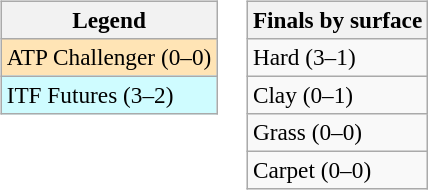<table>
<tr valign=top>
<td><br><table class=wikitable style=font-size:97%>
<tr>
<th>Legend</th>
</tr>
<tr bgcolor=moccasin>
<td>ATP Challenger (0–0)</td>
</tr>
<tr bgcolor=cffcff>
<td>ITF Futures (3–2)</td>
</tr>
</table>
</td>
<td><br><table class=wikitable style=font-size:97%>
<tr>
<th>Finals by surface</th>
</tr>
<tr>
<td>Hard (3–1)</td>
</tr>
<tr>
<td>Clay (0–1)</td>
</tr>
<tr>
<td>Grass (0–0)</td>
</tr>
<tr>
<td>Carpet (0–0)</td>
</tr>
</table>
</td>
</tr>
</table>
